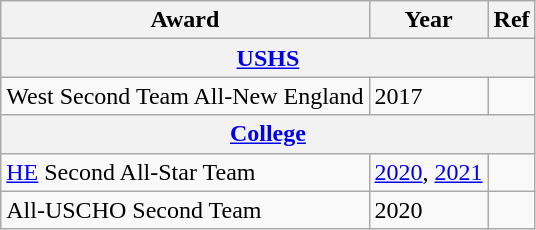<table class="wikitable">
<tr>
<th>Award</th>
<th>Year</th>
<th>Ref</th>
</tr>
<tr>
<th colspan="3"><a href='#'>USHS</a></th>
</tr>
<tr>
<td>West Second Team All-New England</td>
<td>2017</td>
<td></td>
</tr>
<tr>
<th colspan="3"><a href='#'>College</a></th>
</tr>
<tr>
<td><a href='#'>HE</a> Second All-Star Team</td>
<td><a href='#'>2020</a>, <a href='#'>2021</a></td>
<td></td>
</tr>
<tr>
<td>All-USCHO Second Team</td>
<td>2020</td>
<td></td>
</tr>
</table>
